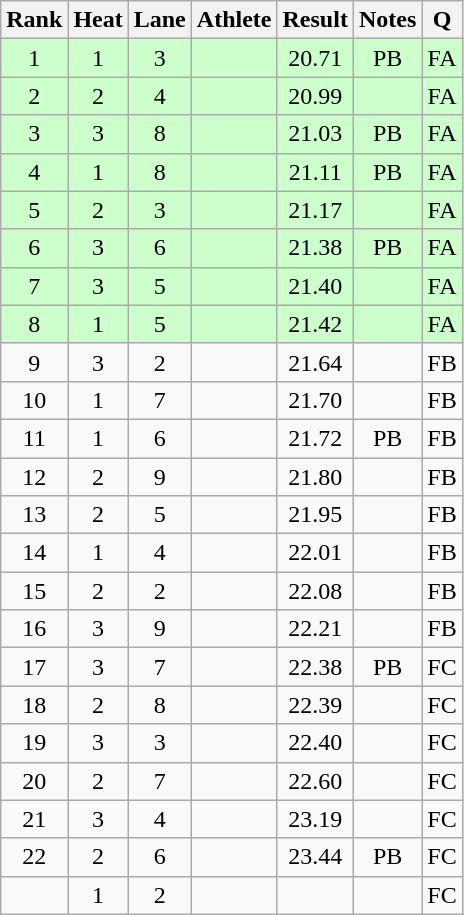<table class="wikitable sortable" style="text-align:center">
<tr>
<th>Rank</th>
<th>Heat</th>
<th>Lane</th>
<th>Athlete</th>
<th>Result</th>
<th>Notes</th>
<th>Q</th>
</tr>
<tr bgcolor=ccffcc>
<td>1</td>
<td>1</td>
<td>3</td>
<td align=left></td>
<td>20.71</td>
<td>PB</td>
<td>FA</td>
</tr>
<tr bgcolor=ccffcc>
<td>2</td>
<td>2</td>
<td>4</td>
<td align=left></td>
<td>20.99</td>
<td></td>
<td>FA</td>
</tr>
<tr bgcolor=ccffcc>
<td>3</td>
<td>3</td>
<td>8</td>
<td align=left></td>
<td>21.03</td>
<td>PB</td>
<td>FA</td>
</tr>
<tr bgcolor=ccffcc>
<td>4</td>
<td>1</td>
<td>8</td>
<td align=left></td>
<td>21.11</td>
<td>PB</td>
<td>FA</td>
</tr>
<tr bgcolor=ccffcc>
<td>5</td>
<td>2</td>
<td>3</td>
<td align=left></td>
<td>21.17</td>
<td></td>
<td>FA</td>
</tr>
<tr bgcolor=ccffcc>
<td>6</td>
<td>3</td>
<td>6</td>
<td align=left></td>
<td>21.38</td>
<td>PB</td>
<td>FA</td>
</tr>
<tr bgcolor=ccffcc>
<td>7</td>
<td>3</td>
<td>5</td>
<td align=left></td>
<td>21.40</td>
<td></td>
<td>FA</td>
</tr>
<tr bgcolor=ccffcc>
<td>8</td>
<td>1</td>
<td>5</td>
<td align=left></td>
<td>21.42</td>
<td></td>
<td>FA</td>
</tr>
<tr>
<td>9</td>
<td>3</td>
<td>2</td>
<td align=left></td>
<td>21.64</td>
<td></td>
<td>FB</td>
</tr>
<tr>
<td>10</td>
<td>1</td>
<td>7</td>
<td align=left></td>
<td>21.70</td>
<td></td>
<td>FB</td>
</tr>
<tr>
<td>11</td>
<td>1</td>
<td>6</td>
<td align=left></td>
<td>21.72</td>
<td>PB</td>
<td>FB</td>
</tr>
<tr>
<td>12</td>
<td>2</td>
<td>9</td>
<td align=left></td>
<td>21.80</td>
<td></td>
<td>FB</td>
</tr>
<tr>
<td>13</td>
<td>2</td>
<td>5</td>
<td align=left></td>
<td>21.95</td>
<td></td>
<td>FB</td>
</tr>
<tr>
<td>14</td>
<td>1</td>
<td>4</td>
<td align=left></td>
<td>22.01</td>
<td></td>
<td>FB</td>
</tr>
<tr>
<td>15</td>
<td>2</td>
<td>2</td>
<td align=left></td>
<td>22.08</td>
<td></td>
<td>FB</td>
</tr>
<tr>
<td>16</td>
<td>3</td>
<td>9</td>
<td align=left></td>
<td>22.21</td>
<td></td>
<td>FB</td>
</tr>
<tr>
<td>17</td>
<td>3</td>
<td>7</td>
<td align=left></td>
<td>22.38</td>
<td>PB</td>
<td>FC</td>
</tr>
<tr>
<td>18</td>
<td>2</td>
<td>8</td>
<td align=left></td>
<td>22.39</td>
<td></td>
<td>FC</td>
</tr>
<tr>
<td>19</td>
<td>3</td>
<td>3</td>
<td align=left></td>
<td>22.40</td>
<td></td>
<td>FC</td>
</tr>
<tr>
<td>20</td>
<td>2</td>
<td>7</td>
<td align=left></td>
<td>22.60</td>
<td></td>
<td>FC</td>
</tr>
<tr>
<td>21</td>
<td>3</td>
<td>4</td>
<td align=left></td>
<td>23.19</td>
<td></td>
<td>FC</td>
</tr>
<tr>
<td>22</td>
<td>2</td>
<td>6</td>
<td align=left></td>
<td>23.44</td>
<td>PB</td>
<td>FC</td>
</tr>
<tr>
<td></td>
<td>1</td>
<td>2</td>
<td align=left></td>
<td></td>
<td></td>
<td>FC</td>
</tr>
</table>
